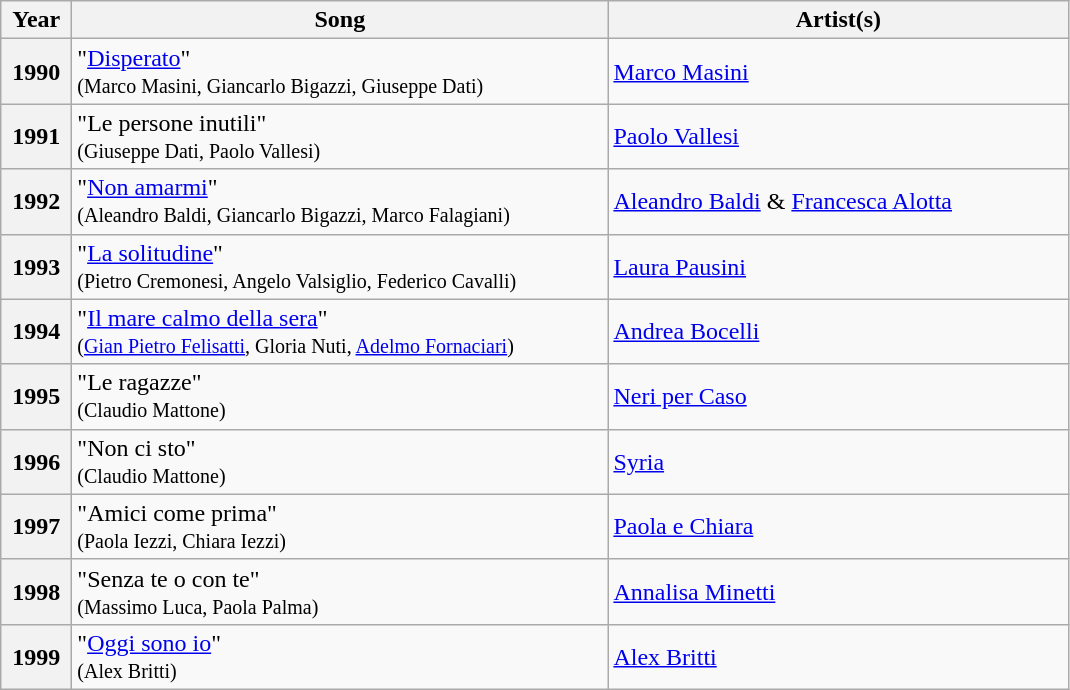<table class="wikitable plainrowheaders">
<tr>
<th style="width:40px;">Year</th>
<th style="width:350px;">Song</th>
<th style="width:300px;">Artist(s)</th>
</tr>
<tr>
<th scope="row">1990</th>
<td>"<a href='#'>Disperato</a>"<br><small>(Marco Masini, Giancarlo Bigazzi, Giuseppe Dati)</small></td>
<td><a href='#'>Marco Masini</a></td>
</tr>
<tr>
<th scope="row">1991</th>
<td>"Le persone inutili"<br><small>(Giuseppe Dati, Paolo Vallesi)</small></td>
<td><a href='#'>Paolo Vallesi</a></td>
</tr>
<tr>
<th scope="row">1992</th>
<td>"<a href='#'>Non amarmi</a>"<br><small>(Aleandro Baldi, Giancarlo Bigazzi, Marco Falagiani)</small></td>
<td><a href='#'>Aleandro Baldi</a> & <a href='#'>Francesca Alotta</a></td>
</tr>
<tr>
<th scope="row">1993</th>
<td>"<a href='#'>La solitudine</a>"<br><small>(Pietro Cremonesi, Angelo Valsiglio, Federico Cavalli)</small></td>
<td><a href='#'>Laura Pausini</a></td>
</tr>
<tr>
<th scope="row">1994</th>
<td>"<a href='#'>Il mare calmo della sera</a>"<br><small>(<a href='#'>Gian Pietro Felisatti</a>, Gloria Nuti, <a href='#'>Adelmo Fornaciari</a>)</small></td>
<td><a href='#'>Andrea Bocelli</a></td>
</tr>
<tr>
<th scope="row">1995</th>
<td>"Le ragazze"<br><small>(Claudio Mattone)</small></td>
<td><a href='#'>Neri per Caso</a></td>
</tr>
<tr>
<th scope="row">1996</th>
<td>"Non ci sto"<br><small>(Claudio Mattone)</small></td>
<td><a href='#'>Syria</a></td>
</tr>
<tr>
<th scope="row">1997</th>
<td>"Amici come prima"<br><small>(Paola Iezzi, Chiara Iezzi)</small></td>
<td><a href='#'>Paola e Chiara</a></td>
</tr>
<tr>
<th scope="row">1998</th>
<td>"Senza te o con te"<br><small>(Massimo Luca, Paola Palma)</small></td>
<td><a href='#'>Annalisa Minetti</a></td>
</tr>
<tr>
<th scope="row">1999</th>
<td>"<a href='#'>Oggi sono io</a>"<br><small>(Alex Britti)</small></td>
<td><a href='#'>Alex Britti</a></td>
</tr>
</table>
